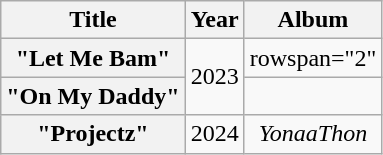<table class="wikitable plainrowheaders" style="text-align:center;">
<tr>
<th scope="col">Title</th>
<th scope="col">Year</th>
<th scope="col">Album</th>
</tr>
<tr>
<th scope="row">"Let Me Bam"<br></th>
<td rowspan="2">2023</td>
<td>rowspan="2" </td>
</tr>
<tr>
<th scope="row">"On My Daddy"<br></th>
</tr>
<tr>
<th scope="row">"Projectz"<br></th>
<td>2024</td>
<td><em>YonaaThon</em></td>
</tr>
</table>
